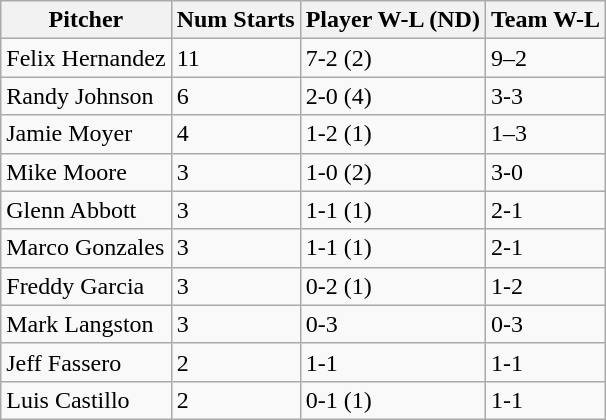<table class="wikitable">
<tr>
<th>Pitcher</th>
<th>Num Starts</th>
<th>Player W-L (ND)</th>
<th>Team W-L</th>
</tr>
<tr>
<td>Felix Hernandez</td>
<td>11</td>
<td>7-2 (2)</td>
<td>9–2</td>
</tr>
<tr>
<td>Randy Johnson</td>
<td>6</td>
<td>2-0 (4)</td>
<td>3-3</td>
</tr>
<tr>
<td>Jamie Moyer</td>
<td>4</td>
<td>1-2 (1)</td>
<td>1–3</td>
</tr>
<tr>
<td>Mike Moore</td>
<td>3</td>
<td>1-0 (2)</td>
<td>3-0</td>
</tr>
<tr>
<td>Glenn Abbott</td>
<td>3</td>
<td>1-1 (1)</td>
<td>2-1</td>
</tr>
<tr>
<td>Marco Gonzales</td>
<td>3</td>
<td>1-1 (1)</td>
<td>2-1</td>
</tr>
<tr>
<td>Freddy Garcia</td>
<td>3</td>
<td>0-2 (1)</td>
<td>1-2</td>
</tr>
<tr>
<td>Mark Langston</td>
<td>3</td>
<td>0-3</td>
<td>0-3</td>
</tr>
<tr>
<td>Jeff Fassero</td>
<td>2</td>
<td>1-1</td>
<td>1-1</td>
</tr>
<tr>
<td>Luis Castillo</td>
<td>2</td>
<td>0-1 (1)</td>
<td>1-1</td>
</tr>
</table>
